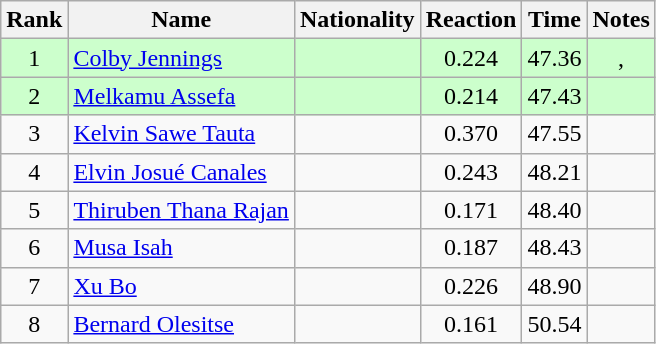<table class="wikitable sortable" style="text-align:center">
<tr>
<th>Rank</th>
<th>Name</th>
<th>Nationality</th>
<th>Reaction</th>
<th>Time</th>
<th>Notes</th>
</tr>
<tr style="background:#cfc;">
<td>1</td>
<td align=left><a href='#'>Colby Jennings</a></td>
<td align=left></td>
<td>0.224</td>
<td>47.36</td>
<td>, </td>
</tr>
<tr style="background:#cfc;">
<td>2</td>
<td align=left><a href='#'>Melkamu Assefa</a></td>
<td align=left></td>
<td>0.214</td>
<td>47.43</td>
<td></td>
</tr>
<tr>
<td>3</td>
<td align=left><a href='#'>Kelvin Sawe Tauta</a></td>
<td align=left></td>
<td>0.370</td>
<td>47.55</td>
<td></td>
</tr>
<tr>
<td>4</td>
<td align=left><a href='#'>Elvin Josué Canales</a></td>
<td align=left></td>
<td>0.243</td>
<td>48.21</td>
<td></td>
</tr>
<tr>
<td>5</td>
<td align=left><a href='#'>Thiruben Thana Rajan</a></td>
<td align=left></td>
<td>0.171</td>
<td>48.40</td>
<td></td>
</tr>
<tr>
<td>6</td>
<td align=left><a href='#'>Musa Isah</a></td>
<td align=left></td>
<td>0.187</td>
<td>48.43</td>
<td></td>
</tr>
<tr>
<td>7</td>
<td align=left><a href='#'>Xu Bo</a></td>
<td align=left></td>
<td>0.226</td>
<td>48.90</td>
<td></td>
</tr>
<tr>
<td>8</td>
<td align=left><a href='#'>Bernard Olesitse</a></td>
<td align=left></td>
<td>0.161</td>
<td>50.54</td>
<td></td>
</tr>
</table>
